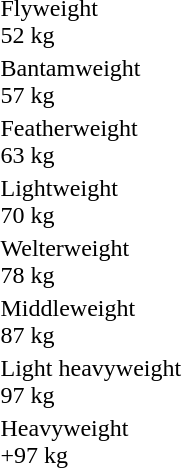<table>
<tr>
<td>Flyweight<br>52 kg</td>
<td></td>
<td></td>
<td></td>
</tr>
<tr>
<td>Bantamweight<br>57 kg</td>
<td></td>
<td></td>
<td></td>
</tr>
<tr>
<td>Featherweight<br>63 kg</td>
<td></td>
<td></td>
<td></td>
</tr>
<tr>
<td>Lightweight<br>70 kg</td>
<td></td>
<td></td>
<td></td>
</tr>
<tr>
<td>Welterweight<br>78 kg</td>
<td></td>
<td></td>
<td></td>
</tr>
<tr>
<td>Middleweight<br>87 kg</td>
<td></td>
<td></td>
<td></td>
</tr>
<tr>
<td>Light heavyweight<br>97 kg</td>
<td></td>
<td></td>
<td></td>
</tr>
<tr>
<td>Heavyweight<br>+97 kg</td>
<td></td>
<td></td>
<td></td>
</tr>
</table>
